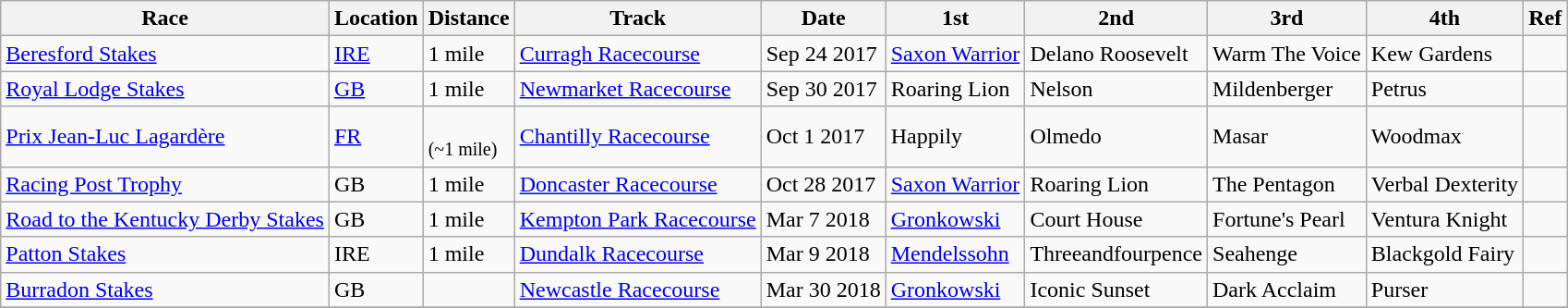<table class="wikitable">
<tr>
<th>Race</th>
<th>Location</th>
<th>Distance</th>
<th>Track</th>
<th>Date</th>
<th>1st</th>
<th>2nd</th>
<th>3rd</th>
<th>4th</th>
<th>Ref</th>
</tr>
<tr>
<td><a href='#'>Beresford Stakes</a></td>
<td><a href='#'>IRE</a></td>
<td>1 mile</td>
<td><a href='#'>Curragh Racecourse</a></td>
<td>Sep 24 2017</td>
<td><a href='#'>Saxon Warrior</a></td>
<td>Delano Roosevelt</td>
<td>Warm The Voice</td>
<td>Kew Gardens</td>
<td></td>
</tr>
<tr>
<td><a href='#'>Royal Lodge Stakes</a></td>
<td><a href='#'>GB</a></td>
<td>1 mile</td>
<td><a href='#'>Newmarket Racecourse</a></td>
<td>Sep 30 2017</td>
<td>Roaring Lion</td>
<td>Nelson</td>
<td>Mildenberger</td>
<td>Petrus</td>
<td></td>
</tr>
<tr>
<td><a href='#'>Prix Jean-Luc Lagardère</a></td>
<td><a href='#'>FR</a></td>
<td><br><small>(~1 mile)</small></td>
<td><a href='#'>Chantilly Racecourse</a></td>
<td>Oct 1 2017</td>
<td>Happily</td>
<td>Olmedo</td>
<td>Masar</td>
<td>Woodmax</td>
<td></td>
</tr>
<tr>
<td><a href='#'>Racing Post Trophy</a></td>
<td>GB</td>
<td>1 mile</td>
<td><a href='#'>Doncaster Racecourse</a></td>
<td>Oct 28 2017</td>
<td><a href='#'>Saxon Warrior</a></td>
<td>Roaring Lion</td>
<td>The Pentagon</td>
<td>Verbal Dexterity</td>
<td></td>
</tr>
<tr>
<td><a href='#'>Road to the Kentucky Derby Stakes</a></td>
<td>GB</td>
<td>1 mile</td>
<td><a href='#'>Kempton Park Racecourse</a></td>
<td>Mar 7 2018</td>
<td><a href='#'>Gronkowski</a></td>
<td>Court House</td>
<td>Fortune's Pearl</td>
<td>Ventura Knight</td>
<td></td>
</tr>
<tr>
<td><a href='#'>Patton Stakes</a></td>
<td>IRE</td>
<td>1 mile</td>
<td><a href='#'>Dundalk Racecourse</a></td>
<td>Mar 9 2018</td>
<td><a href='#'>Mendelssohn</a></td>
<td>Threeandfourpence</td>
<td>Seahenge</td>
<td>Blackgold Fairy</td>
<td></td>
</tr>
<tr>
<td><a href='#'>Burradon Stakes</a></td>
<td>GB</td>
<td></td>
<td><a href='#'>Newcastle Racecourse</a></td>
<td>Mar 30 2018</td>
<td><a href='#'>Gronkowski</a></td>
<td>Iconic Sunset</td>
<td>Dark Acclaim</td>
<td>Purser</td>
<td></td>
</tr>
<tr>
</tr>
</table>
